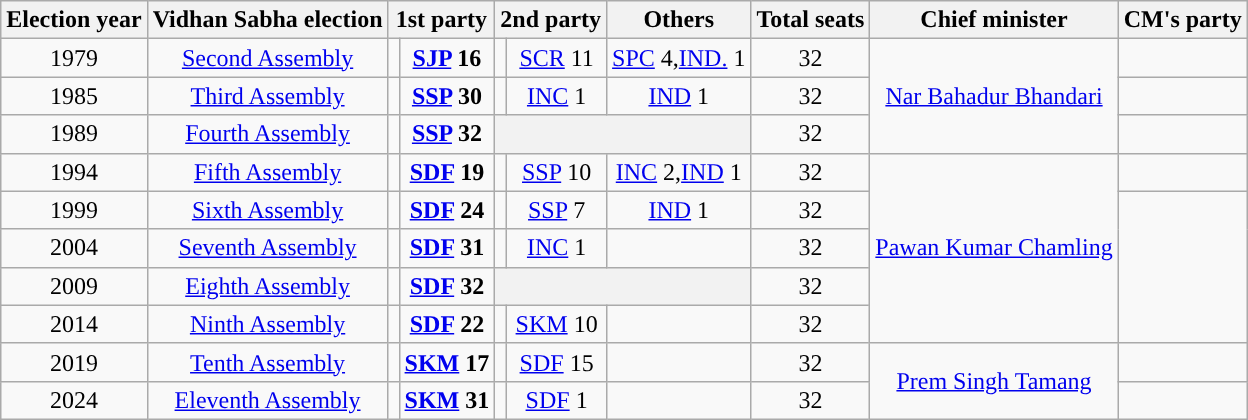<table class="wikitable" style="text-align:center">
<tr>
<th>Election year</th>
<th>Vidhan Sabha election</th>
<th colspan="2">1st party</th>
<th colspan="2">2nd party</th>
<th>Others</th>
<th>Total seats</th>
<th>Chief minister</th>
<th colspan=2>CM's party</th>
</tr>
<tr>
<td>1979</td>
<td><a href='#'>Second Assembly</a></td>
<td style="background-color: "></td>
<td><strong><a href='#'>SJP</a> 16 </strong></td>
<td style="background-color: "></td>
<td><a href='#'>SCR</a> 11</td>
<td><a href='#'>SPC</a> 4,<a href='#'>IND.</a> 1</td>
<td>32</td>
<td rowspan=3><a href='#'>Nar Bahadur Bhandari</a></td>
<td></td>
</tr>
<tr>
<td>1985</td>
<td><a href='#'>Third Assembly</a></td>
<td style="background-color: "></td>
<td><strong><a href='#'>SSP</a> 30 </strong></td>
<td style="background-color: "></td>
<td><a href='#'>INC</a> 1</td>
<td><a href='#'>IND</a> 1</td>
<td>32</td>
<td></td>
</tr>
<tr>
<td>1989</td>
<td><a href='#'>Fourth Assembly</a></td>
<td style="background-color: "></td>
<td><strong><a href='#'>SSP</a> 32 </strong></td>
<th colspan="3"></th>
<td>32</td>
</tr>
<tr>
<td>1994</td>
<td><a href='#'>Fifth Assembly</a></td>
<td style="background-color: "></td>
<td><strong><a href='#'>SDF</a> 19 </strong></td>
<td style="background-color: "></td>
<td><a href='#'>SSP</a> 10</td>
<td><a href='#'>INC</a> 2,<a href='#'>IND</a> 1</td>
<td>32</td>
<td rowspan=5><a href='#'>Pawan Kumar Chamling</a></td>
<td></td>
</tr>
<tr>
<td>1999</td>
<td><a href='#'>Sixth Assembly</a></td>
<td style="background-color: "></td>
<td><strong><a href='#'>SDF</a> 24 </strong></td>
<td style="background-color: "></td>
<td><a href='#'>SSP</a> 7</td>
<td><a href='#'>IND</a> 1</td>
<td>32</td>
</tr>
<tr>
<td>2004</td>
<td><a href='#'>Seventh Assembly</a></td>
<td style="background-color: "></td>
<td><strong><a href='#'>SDF</a> 31 </strong></td>
<td style="background-color: "></td>
<td><a href='#'>INC</a> 1</td>
<td></td>
<td>32</td>
</tr>
<tr>
<td>2009</td>
<td><a href='#'>Eighth Assembly</a></td>
<td style="background-color: "></td>
<td><strong><a href='#'>SDF</a> 32 </strong></td>
<th colspan="3"></th>
<td>32</td>
</tr>
<tr>
<td>2014</td>
<td><a href='#'>Ninth Assembly</a></td>
<td style="background-color: "></td>
<td><strong><a href='#'>SDF</a> 22 </strong></td>
<td style="background-color: "></td>
<td><a href='#'>SKM</a> 10</td>
<td></td>
<td>32</td>
</tr>
<tr>
<td>2019</td>
<td><a href='#'>Tenth Assembly</a></td>
<td style="background-color: "></td>
<td><strong><a href='#'>SKM</a> 17</strong></td>
<td style="background-color: "></td>
<td><a href='#'>SDF</a> 15</td>
<td></td>
<td>32</td>
<td rowspan=2><a href='#'>Prem Singh Tamang</a></td>
<td></td>
</tr>
<tr>
<td>2024</td>
<td><a href='#'>Eleventh Assembly</a></td>
<td style="background-color: "></td>
<td><strong><a href='#'>SKM</a> 31</strong></td>
<td style="background-color: "></td>
<td><a href='#'>SDF</a> 1</td>
<td></td>
<td>32</td>
</tr>
</table>
